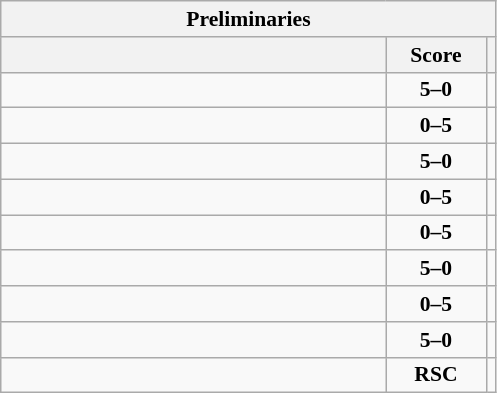<table class="wikitable" style="text-align: center; font-size:90% ">
<tr>
<th colspan=3>Preliminaries</th>
</tr>
<tr>
<th align="right" width="250"></th>
<th width="60">Score</th>
<th align=leftwidth="250"></th>
</tr>
<tr>
<td align=left><strong></strong></td>
<td><strong>5–0</strong></td>
<td align=left></td>
</tr>
<tr>
<td align=left></td>
<td><strong>0–5</strong></td>
<td align=left><strong></strong></td>
</tr>
<tr>
<td align=left><strong></strong></td>
<td><strong>5–0</strong></td>
<td align=left></td>
</tr>
<tr>
<td align=left></td>
<td><strong>0–5</strong></td>
<td align=left><strong></strong></td>
</tr>
<tr>
<td align=left></td>
<td><strong>0–5</strong></td>
<td align=left><strong></strong></td>
</tr>
<tr>
<td align=left><strong></strong></td>
<td><strong>5–0</strong></td>
<td align=left></td>
</tr>
<tr>
<td align=left></td>
<td><strong>0–5</strong></td>
<td align=left><strong></strong></td>
</tr>
<tr>
<td align=left><strong></strong></td>
<td><strong>5–0</strong></td>
<td align=left></td>
</tr>
<tr>
<td align=left></td>
<td><strong>RSC</strong></td>
<td align=left><strong></strong></td>
</tr>
</table>
